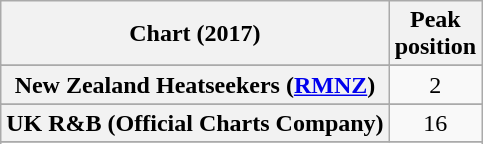<table class="wikitable sortable plainrowheaders" style="text-align:center">
<tr>
<th scope="col">Chart (2017)</th>
<th scope="col">Peak<br>position</th>
</tr>
<tr>
</tr>
<tr>
<th scope="row">New Zealand Heatseekers (<a href='#'>RMNZ</a>)</th>
<td>2</td>
</tr>
<tr>
</tr>
<tr>
<th scope="row">UK R&B (Official Charts Company)</th>
<td>16</td>
</tr>
<tr>
</tr>
<tr>
</tr>
</table>
